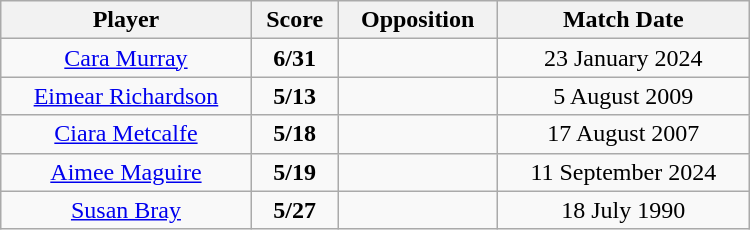<table class="wikitable sortable" style="text-align: center; width: 500px;">
<tr>
<th>Player</th>
<th>Score</th>
<th>Opposition</th>
<th>Match Date</th>
</tr>
<tr>
<td><a href='#'>Cara Murray</a></td>
<td><strong>6/31</strong></td>
<td></td>
<td>23 January 2024</td>
</tr>
<tr>
<td><a href='#'>Eimear Richardson</a></td>
<td><strong>5/13</strong></td>
<td></td>
<td>5 August 2009</td>
</tr>
<tr>
<td><a href='#'>Ciara Metcalfe</a></td>
<td><strong>5/18</strong></td>
<td></td>
<td>17 August 2007</td>
</tr>
<tr>
<td><a href='#'>Aimee Maguire</a></td>
<td><strong>5/19</strong></td>
<td></td>
<td>11 September 2024</td>
</tr>
<tr>
<td><a href='#'>Susan Bray</a></td>
<td><strong>5/27</strong></td>
<td></td>
<td>18 July 1990</td>
</tr>
</table>
